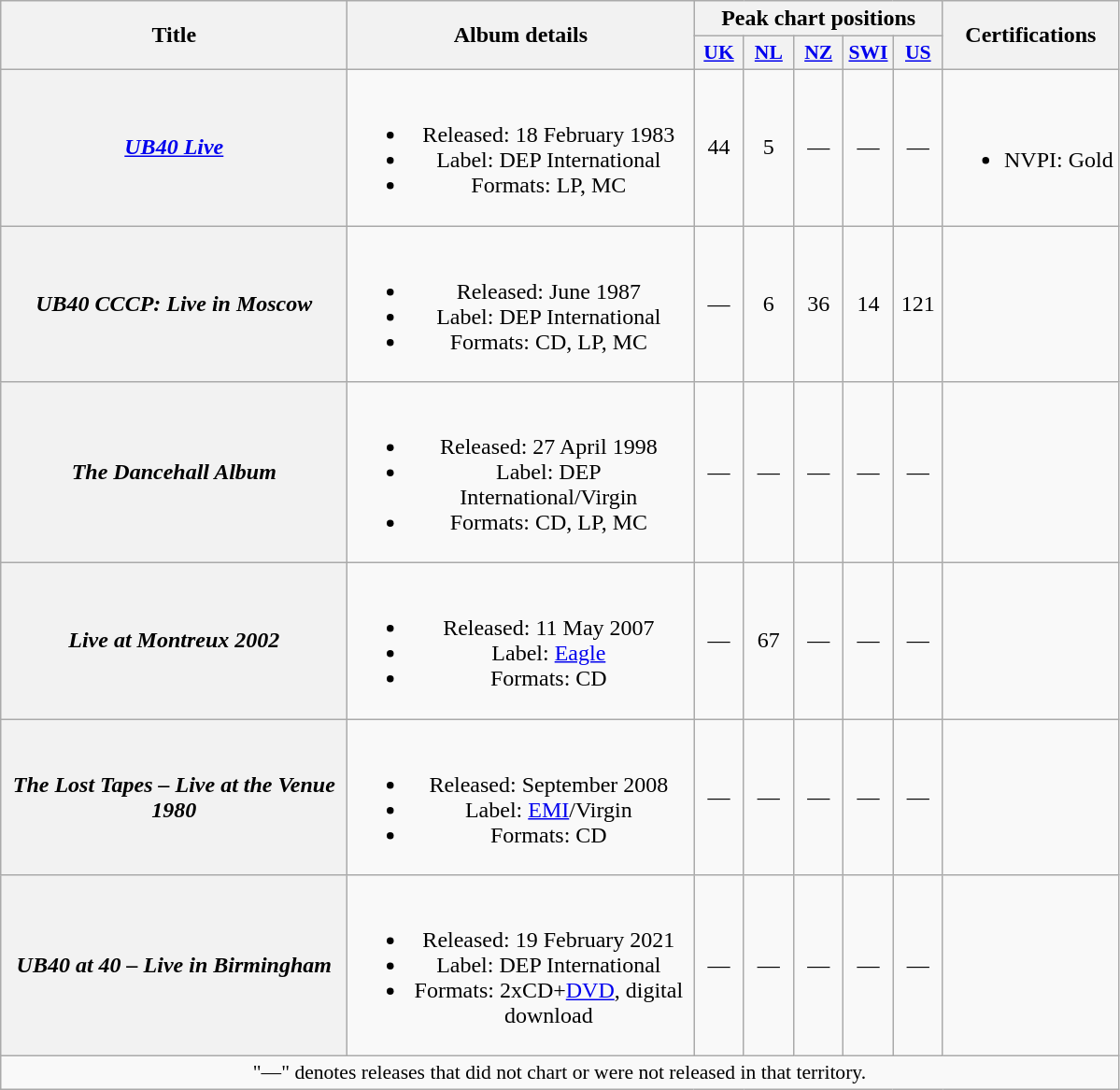<table class="wikitable plainrowheaders" style="text-align:center;">
<tr>
<th rowspan="2" scope="col" style="width:15em;">Title</th>
<th rowspan="2" scope="col" style="width:15em;">Album details</th>
<th colspan="5">Peak chart positions</th>
<th rowspan="2">Certifications</th>
</tr>
<tr>
<th scope="col" style="width:2em;font-size:90%;"><a href='#'>UK</a><br></th>
<th scope="col" style="width:2em;font-size:90%;"><a href='#'>NL</a><br></th>
<th scope="col" style="width:2em;font-size:90%;"><a href='#'>NZ</a><br></th>
<th scope="col" style="width:2em;font-size:90%;"><a href='#'>SWI</a><br></th>
<th scope="col" style="width:2em;font-size:90%;"><a href='#'>US</a><br></th>
</tr>
<tr>
<th scope="row"><em><a href='#'>UB40 Live</a></em></th>
<td><br><ul><li>Released: 18 February 1983</li><li>Label: DEP International</li><li>Formats: LP, MC</li></ul></td>
<td>44</td>
<td>5</td>
<td>—</td>
<td>—</td>
<td>—</td>
<td><br><ul><li>NVPI: Gold</li></ul></td>
</tr>
<tr>
<th scope="row"><em>UB40 CCCP: Live in Moscow</em></th>
<td><br><ul><li>Released: June 1987</li><li>Label: DEP International</li><li>Formats: CD, LP, MC</li></ul></td>
<td>—</td>
<td>6</td>
<td>36</td>
<td>14</td>
<td>121</td>
<td></td>
</tr>
<tr>
<th scope="row"><em>The Dancehall Album</em></th>
<td><br><ul><li>Released: 27 April 1998</li><li>Label: DEP International/Virgin</li><li>Formats: CD, LP, MC</li></ul></td>
<td>—</td>
<td>—</td>
<td>—</td>
<td>—</td>
<td>—</td>
<td></td>
</tr>
<tr>
<th scope="row"><em>Live at Montreux 2002</em></th>
<td><br><ul><li>Released: 11 May 2007</li><li>Label: <a href='#'>Eagle</a></li><li>Formats: CD</li></ul></td>
<td>—</td>
<td>67</td>
<td>—</td>
<td>—</td>
<td>—</td>
<td></td>
</tr>
<tr>
<th scope="row"><em>The Lost Tapes – Live at the Venue 1980</em></th>
<td><br><ul><li>Released: September 2008</li><li>Label: <a href='#'>EMI</a>/Virgin</li><li>Formats: CD</li></ul></td>
<td>—</td>
<td>—</td>
<td>—</td>
<td>—</td>
<td>—</td>
<td></td>
</tr>
<tr>
<th scope="row"><em>UB40 at 40 – Live in Birmingham</em></th>
<td><br><ul><li>Released: 19 February 2021</li><li>Label: DEP International</li><li>Formats: 2xCD+<a href='#'>DVD</a>, digital download</li></ul></td>
<td>—</td>
<td>—</td>
<td>—</td>
<td>—</td>
<td>—</td>
<td></td>
</tr>
<tr>
<td colspan="8" style="font-size:90%">"—" denotes releases that did not chart or were not released in that territory.</td>
</tr>
</table>
